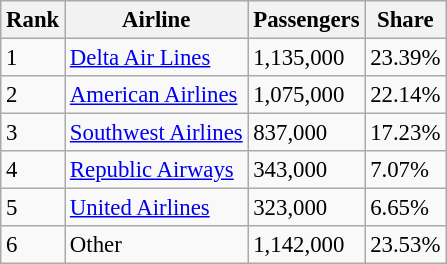<table class="wikitable sortable" style="font-size: 95%">
<tr>
<th>Rank</th>
<th>Airline</th>
<th>Passengers</th>
<th>Share</th>
</tr>
<tr>
<td>1</td>
<td><a href='#'>Delta Air Lines</a></td>
<td>1,135,000</td>
<td>23.39%</td>
</tr>
<tr>
<td>2</td>
<td><a href='#'>American Airlines</a></td>
<td>1,075,000</td>
<td>22.14%</td>
</tr>
<tr>
<td>3</td>
<td><a href='#'>Southwest Airlines</a></td>
<td>837,000</td>
<td>17.23%</td>
</tr>
<tr>
<td>4</td>
<td><a href='#'>Republic Airways</a></td>
<td>343,000</td>
<td>7.07%</td>
</tr>
<tr>
<td>5</td>
<td><a href='#'>United Airlines</a></td>
<td>323,000</td>
<td>6.65%</td>
</tr>
<tr>
<td>6</td>
<td>Other</td>
<td>1,142,000</td>
<td>23.53%</td>
</tr>
</table>
